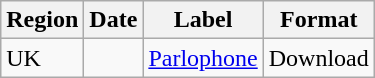<table class="wikitable">
<tr>
<th>Region</th>
<th>Date</th>
<th>Label</th>
<th>Format</th>
</tr>
<tr>
<td>UK</td>
<td></td>
<td><a href='#'>Parlophone</a></td>
<td>Download</td>
</tr>
</table>
